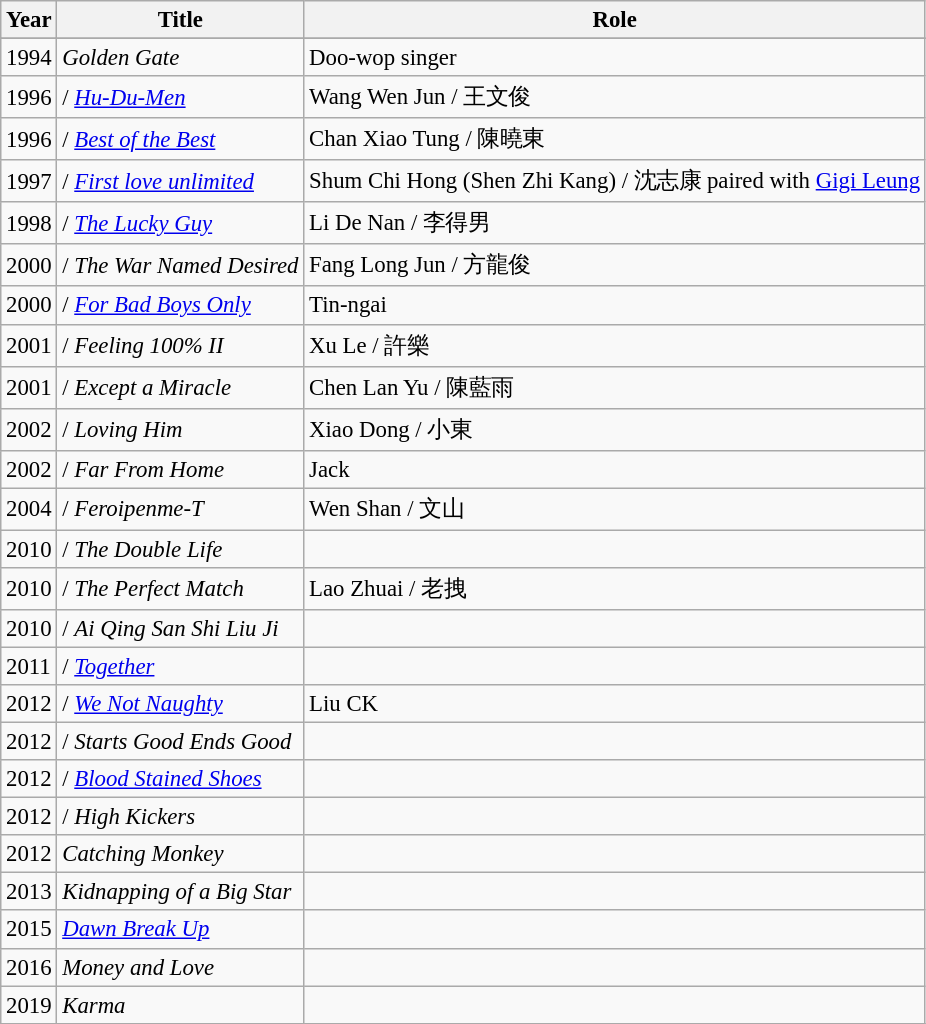<table class="wikitable" style="font-size: 95%;">
<tr>
<th>Year</th>
<th>Title</th>
<th>Role</th>
</tr>
<tr>
</tr>
<tr>
<td>1994</td>
<td><em>Golden Gate</em></td>
<td>Doo-wop singer</td>
</tr>
<tr>
<td>1996</td>
<td> / <em><a href='#'>Hu-Du-Men</a></em></td>
<td>Wang Wen Jun / 王文俊</td>
</tr>
<tr>
<td>1996</td>
<td> / <em><a href='#'>Best of the Best</a></em></td>
<td>Chan Xiao Tung / 陳曉東</td>
</tr>
<tr>
<td>1997</td>
<td> / <em><a href='#'>First love unlimited</a></em></td>
<td>Shum Chi Hong (Shen Zhi Kang) / 沈志康 paired with <a href='#'>Gigi Leung</a></td>
</tr>
<tr>
<td>1998</td>
<td> / <em><a href='#'>The Lucky Guy</a></em></td>
<td>Li De Nan / 李得男</td>
</tr>
<tr>
<td>2000</td>
<td> / <em>The War Named Desired</em></td>
<td>Fang Long Jun / 方龍俊</td>
</tr>
<tr>
<td>2000</td>
<td> / <em><a href='#'>For Bad Boys Only</a></em></td>
<td>Tin-ngai</td>
</tr>
<tr>
<td>2001</td>
<td> / <em>Feeling 100% II</em></td>
<td>Xu Le / 許樂</td>
</tr>
<tr>
<td>2001</td>
<td> / <em>Except a Miracle</em></td>
<td>Chen Lan Yu / 陳藍雨</td>
</tr>
<tr>
<td>2002</td>
<td> / <em>Loving Him</em></td>
<td>Xiao Dong / 小東</td>
</tr>
<tr>
<td>2002</td>
<td> / <em>Far From Home</em></td>
<td>Jack</td>
</tr>
<tr>
<td>2004</td>
<td> / <em>Feroipenme-T</em></td>
<td>Wen Shan / 文山</td>
</tr>
<tr>
<td>2010</td>
<td> / <em>The Double Life</em></td>
<td></td>
</tr>
<tr>
<td>2010</td>
<td> / <em>The Perfect Match</em></td>
<td>Lao Zhuai / 老拽</td>
</tr>
<tr>
<td>2010</td>
<td> / <em>Ai Qing San Shi Liu Ji</em></td>
<td></td>
</tr>
<tr>
<td>2011</td>
<td> / <em><a href='#'>Together</a></em></td>
<td></td>
</tr>
<tr>
<td>2012</td>
<td> / <em><a href='#'>We Not Naughty</a></em></td>
<td>Liu CK</td>
</tr>
<tr>
<td>2012</td>
<td> / <em>Starts Good Ends Good</em></td>
<td></td>
</tr>
<tr>
<td>2012</td>
<td> / <em><a href='#'>Blood Stained Shoes</a></em></td>
<td></td>
</tr>
<tr>
<td>2012</td>
<td> / <em>High Kickers</em></td>
<td></td>
</tr>
<tr>
<td>2012</td>
<td><em>Catching Monkey</em></td>
<td></td>
</tr>
<tr>
<td>2013</td>
<td> <em>Kidnapping of a Big Star</em></td>
<td></td>
</tr>
<tr>
<td>2015</td>
<td> <em><a href='#'>Dawn Break Up</a></em></td>
<td></td>
</tr>
<tr>
<td>2016</td>
<td><em>Money and Love</em></td>
<td></td>
</tr>
<tr>
<td>2019</td>
<td><em>Karma</em></td>
<td></td>
</tr>
<tr>
</tr>
</table>
